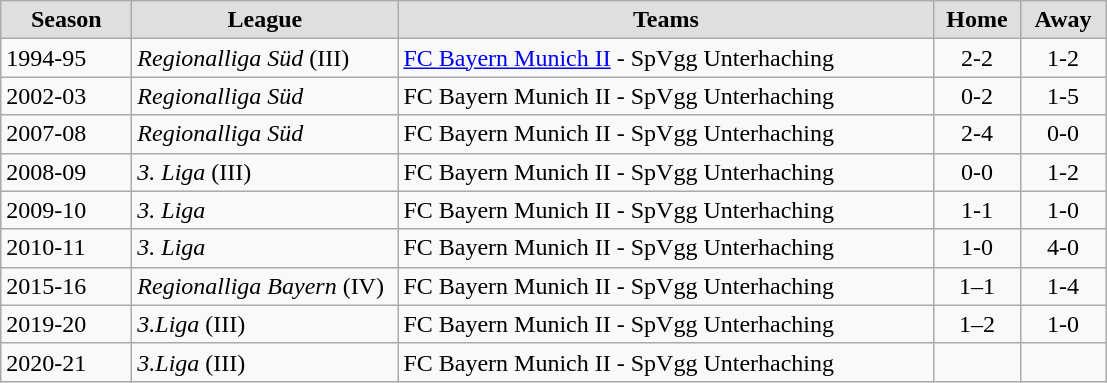<table class="wikitable">
<tr style="text-align:center; background:#dfdfdf;">
<td style="width:80px;"><strong>Season</strong></td>
<td style="width:170px;"><strong>League</strong></td>
<td style="width:350px;"><strong>Teams</strong></td>
<td style="width:50px;"><strong>Home</strong></td>
<td style="width:50px;"><strong>Away</strong></td>
</tr>
<tr>
<td style="text-align:left;">1994-95</td>
<td style="text-align:left;"><em>Regionalliga Süd</em> (III)</td>
<td style="text-align:left;"><a href='#'>FC Bayern Munich II</a> - SpVgg Unterhaching</td>
<td style="text-align:center;">2-2</td>
<td style="text-align:center;">1-2</td>
</tr>
<tr>
<td style="text-align:left;">2002-03</td>
<td style="text-align:left;"><em>Regionalliga Süd</em></td>
<td style="text-align:left;">FC Bayern Munich II - SpVgg Unterhaching</td>
<td style="text-align:center;">0-2</td>
<td style="text-align:center;">1-5</td>
</tr>
<tr>
<td style="text-align:left;">2007-08</td>
<td style="text-align:left;"><em>Regionalliga Süd</em></td>
<td style="text-align:left;">FC Bayern Munich II - SpVgg Unterhaching</td>
<td style="text-align:center;">2-4</td>
<td style="text-align:center;">0-0</td>
</tr>
<tr>
<td style="text-align:left;">2008-09</td>
<td style="text-align:left;"><em>3. Liga</em> (III)</td>
<td style="text-align:left;">FC Bayern Munich II - SpVgg Unterhaching</td>
<td style="text-align:center;">0-0</td>
<td style="text-align:center;">1-2</td>
</tr>
<tr>
<td style="text-align:left;">2009-10</td>
<td style="text-align:left;"><em>3. Liga</em></td>
<td style="text-align:left;">FC Bayern Munich II - SpVgg Unterhaching</td>
<td style="text-align:center;">1-1</td>
<td style="text-align:center;">1-0</td>
</tr>
<tr>
<td style="text-align:left;">2010-11</td>
<td style="text-align:left;"><em>3. Liga</em></td>
<td style="text-align:left;">FC Bayern Munich II - SpVgg Unterhaching</td>
<td style="text-align:center;">1-0</td>
<td style="text-align:center;">4-0</td>
</tr>
<tr>
<td style="text-align:left;">2015-16</td>
<td style="text-align:left;"><em>Regionalliga Bayern</em> (IV)</td>
<td style="text-align:left;">FC Bayern Munich II - SpVgg Unterhaching</td>
<td style="text-align:center;">1–1</td>
<td style="text-align:center;">1-4</td>
</tr>
<tr>
<td style="text-align:left;">2019-20</td>
<td style="text-align:left;"><em>3.Liga</em> (III)</td>
<td style="text-align:left;">FC Bayern Munich II - SpVgg Unterhaching</td>
<td style="text-align:center;">1–2</td>
<td style="text-align:center;">1-0</td>
</tr>
<tr>
<td style="text-align:left;">2020-21</td>
<td style="text-align:left;"><em>3.Liga</em> (III)</td>
<td style="text-align:left;">FC Bayern Munich II - SpVgg Unterhaching</td>
<td style="text-align:center;"></td>
<td style="text-align:center;"></td>
</tr>
</table>
